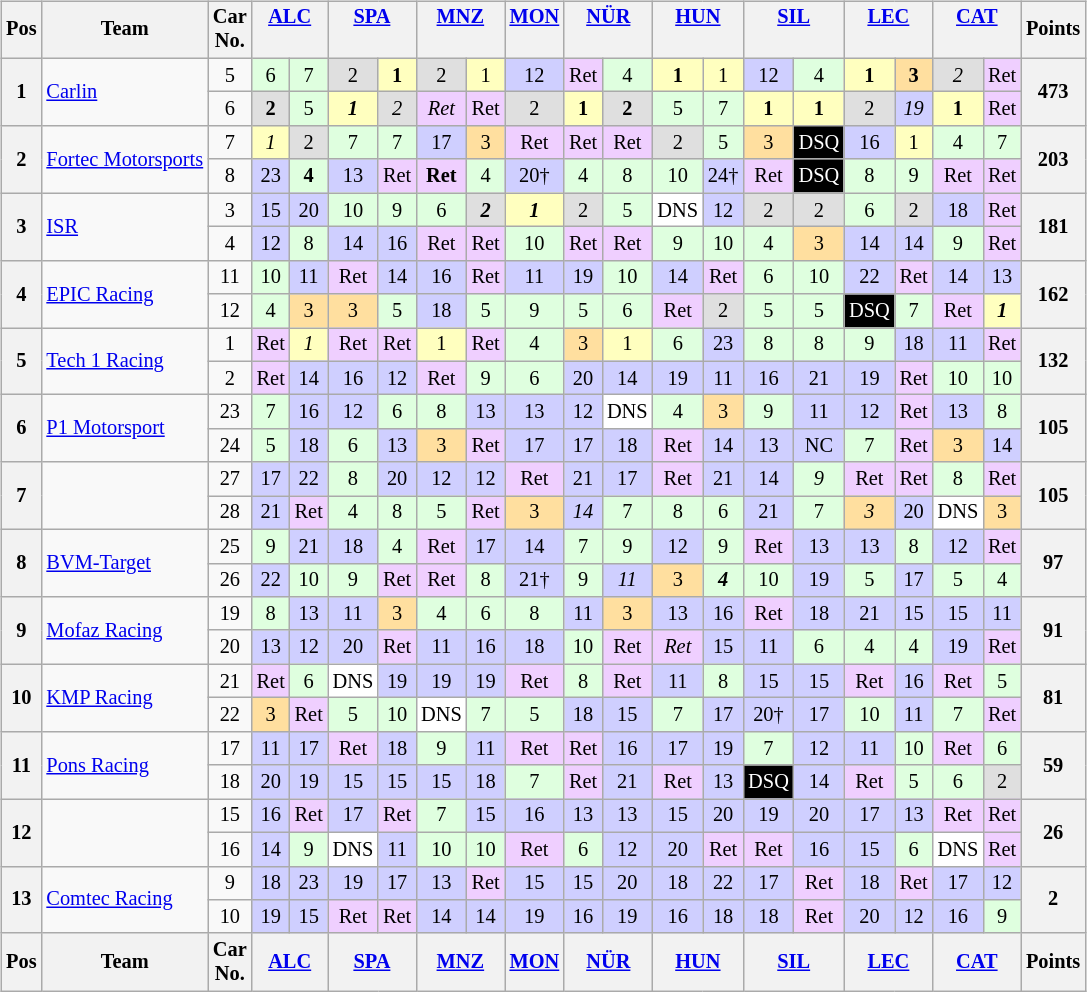<table>
<tr>
<td><br><table class="wikitable" style="font-size: 85%; text-align: center">
<tr valign="top">
<th valign="middle">Pos</th>
<th valign="middle">Team</th>
<th valign="middle">Car<br>No.</th>
<th colspan=2><a href='#'>ALC</a><br></th>
<th colspan=2><a href='#'>SPA</a><br></th>
<th colspan=2><a href='#'>MNZ</a><br></th>
<th><a href='#'>MON</a><br></th>
<th colspan=2><a href='#'>NÜR</a><br></th>
<th colspan=2><a href='#'>HUN</a><br></th>
<th colspan=2><a href='#'>SIL</a><br></th>
<th colspan=2><a href='#'>LEC</a><br></th>
<th colspan=2><a href='#'>CAT</a><br></th>
<th valign="middle">Points</th>
</tr>
<tr>
<th rowspan="2">1</th>
<td align="left" rowspan="2"> <a href='#'>Carlin</a></td>
<td>5</td>
<td style="background:#DFFFDF;">6</td>
<td style="background:#DFFFDF;">7</td>
<td style="background:#DFDFDF;">2</td>
<td style="background:#FFFFBF;"><strong>1</strong></td>
<td style="background:#DFDFDF;">2</td>
<td style="background:#FFFFBF;">1</td>
<td style="background:#CFCFFF;">12</td>
<td style="background:#EFCFFF;">Ret</td>
<td style="background:#DFFFDF;">4</td>
<td style="background:#FFFFBF;"><strong>1</strong></td>
<td style="background:#FFFFBF;">1</td>
<td style="background:#CFCFFF;">12</td>
<td style="background:#DFFFDF;">4</td>
<td style="background:#FFFFBF;"><strong>1</strong></td>
<td style="background:#FFDF9F;"><strong>3</strong></td>
<td style="background:#DFDFDF;"><em>2</em></td>
<td style="background:#EFCFFF;">Ret</td>
<th rowspan=2><strong>473</strong></th>
</tr>
<tr>
<td>6</td>
<td style="background:#DFDFDF;"><strong>2</strong></td>
<td style="background:#DFFFDF;">5</td>
<td style="background:#FFFFBF;"><strong><em>1</em></strong></td>
<td style="background:#DFDFDF;"><em>2</em></td>
<td style="background:#EFCFFF;"><em>Ret</em></td>
<td style="background:#EFCFFF;">Ret</td>
<td style="background:#DFDFDF;">2</td>
<td style="background:#FFFFBF;"><strong>1</strong></td>
<td style="background:#DFDFDF;"><strong>2</strong></td>
<td style="background:#DFFFDF;">5</td>
<td style="background:#DFFFDF;">7</td>
<td style="background:#FFFFBF;"><strong>1</strong></td>
<td style="background:#FFFFBF;"><strong>1</strong></td>
<td style="background:#DFDFDF;">2</td>
<td style="background:#CFCFFF;"><em>19</em></td>
<td style="background:#FFFFBF;"><strong>1</strong></td>
<td style="background:#EFCFFF;">Ret</td>
</tr>
<tr>
<th rowspan="2">2</th>
<td align="left" rowspan="2"> <a href='#'>Fortec Motorsports</a></td>
<td>7</td>
<td style="background:#FFFFBF;"><em>1</em></td>
<td style="background:#DFDFDF;">2</td>
<td style="background:#DFFFDF;">7</td>
<td style="background:#DFFFDF;">7</td>
<td style="background:#CFCFFF;">17</td>
<td style="background:#FFDF9F;">3</td>
<td style="background:#EFCFFF;">Ret</td>
<td style="background:#EFCFFF;">Ret</td>
<td style="background:#EFCFFF;">Ret</td>
<td style="background:#DFDFDF;">2</td>
<td style="background:#DFFFDF;">5</td>
<td style="background:#FFDF9F;">3</td>
<td style="background:#000000; color:white">DSQ</td>
<td style="background:#CFCFFF;">16</td>
<td style="background:#FFFFBF;">1</td>
<td style="background:#DFFFDF;">4</td>
<td style="background:#DFFFDF;">7</td>
<th rowspan=2><strong>203</strong></th>
</tr>
<tr>
<td>8</td>
<td style="background:#CFCFFF;">23</td>
<td style="background:#DFFFDF;"><strong>4</strong></td>
<td style="background:#CFCFFF;">13</td>
<td style="background:#EFCFFF;">Ret</td>
<td style="background:#EFCFFF;"><strong>Ret</strong></td>
<td style="background:#DFFFDF;">4</td>
<td style="background:#CFCFFF;">20†</td>
<td style="background:#DFFFDF;">4</td>
<td style="background:#DFFFDF;">8</td>
<td style="background:#DFFFDF;">10</td>
<td style="background:#CFCFFF;">24†</td>
<td style="background:#EFCFFF;">Ret</td>
<td style="background:#000000; color:white">DSQ</td>
<td style="background:#DFFFDF;">8</td>
<td style="background:#DFFFDF;">9</td>
<td style="background:#EFCFFF;">Ret</td>
<td style="background:#EFCFFF;">Ret</td>
</tr>
<tr>
<th rowspan="2">3</th>
<td align="left" rowspan="2"> <a href='#'>ISR</a></td>
<td>3</td>
<td style="background:#CFCFFF;">15</td>
<td style="background:#CFCFFF;">20</td>
<td style="background:#DFFFDF;">10</td>
<td style="background:#DFFFDF;">9</td>
<td style="background:#DFFFDF;">6</td>
<td style="background:#DFDFDF;"><strong><em>2</em></strong></td>
<td style="background:#FFFFBF;"><strong><em>1</em></strong></td>
<td style="background:#DFDFDF;">2</td>
<td style="background:#DFFFDF;">5</td>
<td style="background:#FFFFFF;">DNS</td>
<td style="background:#CFCFFF;">12</td>
<td style="background:#DFDFDF;">2</td>
<td style="background:#DFDFDF;">2</td>
<td style="background:#DFFFDF;">6</td>
<td style="background:#DFDFDF;">2</td>
<td style="background:#CFCFFF;">18</td>
<td style="background:#EFCFFF;">Ret</td>
<th rowspan=2><strong>181</strong></th>
</tr>
<tr>
<td>4</td>
<td style="background:#CFCFFF;">12</td>
<td style="background:#DFFFDF;">8</td>
<td style="background:#CFCFFF;">14</td>
<td style="background:#CFCFFF;">16</td>
<td style="background:#EFCFFF;">Ret</td>
<td style="background:#EFCFFF;">Ret</td>
<td style="background:#DFFFDF;">10</td>
<td style="background:#EFCFFF;">Ret</td>
<td style="background:#EFCFFF;">Ret</td>
<td style="background:#DFFFDF;">9</td>
<td style="background:#DFFFDF;">10</td>
<td style="background:#DFFFDF;">4</td>
<td style="background:#FFDF9F;">3</td>
<td style="background:#CFCFFF;">14</td>
<td style="background:#CFCFFF;">14</td>
<td style="background:#DFFFDF;">9</td>
<td style="background:#EFCFFF;">Ret</td>
</tr>
<tr>
<th rowspan="2">4</th>
<td align="left" rowspan="2"> <a href='#'>EPIC Racing</a></td>
<td>11</td>
<td style="background:#DFFFDF;">10</td>
<td style="background:#CFCFFF;">11</td>
<td style="background:#EFCFFF;">Ret</td>
<td style="background:#CFCFFF;">14</td>
<td style="background:#CFCFFF;">16</td>
<td style="background:#EFCFFF;">Ret</td>
<td style="background:#CFCFFF;">11</td>
<td style="background:#CFCFFF;">19</td>
<td style="background:#DFFFDF;">10</td>
<td style="background:#CFCFFF;">14</td>
<td style="background:#EFCFFF;">Ret</td>
<td style="background:#DFFFDF;">6</td>
<td style="background:#DFFFDF;">10</td>
<td style="background:#CFCFFF;">22</td>
<td style="background:#EFCFFF;">Ret</td>
<td style="background:#CFCFFF;">14</td>
<td style="background:#CFCFFF;">13</td>
<th rowspan=2><strong>162</strong></th>
</tr>
<tr>
<td>12</td>
<td style="background:#DFFFDF;">4</td>
<td style="background:#FFDF9F;">3</td>
<td style="background:#FFDF9F;">3</td>
<td style="background:#DFFFDF;">5</td>
<td style="background:#CFCFFF;">18</td>
<td style="background:#DFFFDF;">5</td>
<td style="background:#DFFFDF;">9</td>
<td style="background:#DFFFDF;">5</td>
<td style="background:#DFFFDF;">6</td>
<td style="background:#EFCFFF;">Ret</td>
<td style="background:#DFDFDF;">2</td>
<td style="background:#DFFFDF;">5</td>
<td style="background:#DFFFDF;">5</td>
<td style="background:#000000; color:white">DSQ</td>
<td style="background:#DFFFDF;">7</td>
<td style="background:#EFCFFF;">Ret</td>
<td style="background:#FFFFBF;"><strong><em>1</em></strong></td>
</tr>
<tr>
<th rowspan="2">5</th>
<td align="left" rowspan="2"> <a href='#'>Tech 1 Racing</a></td>
<td>1</td>
<td style="background:#EFCFFF;">Ret</td>
<td style="background:#FFFFBF;"><em>1</em></td>
<td style="background:#EFCFFF;">Ret</td>
<td style="background:#EFCFFF;">Ret</td>
<td style="background:#FFFFBF;">1</td>
<td style="background:#EFCFFF;">Ret</td>
<td style="background:#DFFFDF;">4</td>
<td style="background:#FFDF9F;">3</td>
<td style="background:#FFFFBF;">1</td>
<td style="background:#DFFFDF;">6</td>
<td style="background:#CFCFFF;">23</td>
<td style="background:#DFFFDF;">8</td>
<td style="background:#DFFFDF;">8</td>
<td style="background:#DFFFDF;">9</td>
<td style="background:#CFCFFF;">18</td>
<td style="background:#CFCFFF;">11</td>
<td style="background:#EFCFFF;">Ret</td>
<th rowspan=2><strong>132</strong></th>
</tr>
<tr>
<td>2</td>
<td style="background:#EFCFFF;">Ret</td>
<td style="background:#CFCFFF;">14</td>
<td style="background:#CFCFFF;">16</td>
<td style="background:#CFCFFF;">12</td>
<td style="background:#EFCFFF;">Ret</td>
<td style="background:#DFFFDF;">9</td>
<td style="background:#DFFFDF;">6</td>
<td style="background:#CFCFFF;">20</td>
<td style="background:#CFCFFF;">14</td>
<td style="background:#CFCFFF;">19</td>
<td style="background:#CFCFFF;">11</td>
<td style="background:#CFCFFF;">16</td>
<td style="background:#CFCFFF;">21</td>
<td style="background:#CFCFFF;">19</td>
<td style="background:#EFCFFF;">Ret</td>
<td style="background:#DFFFDF;">10</td>
<td style="background:#DFFFDF;">10</td>
</tr>
<tr>
<th rowspan="2">6</th>
<td align="left" rowspan="2"> <a href='#'>P1 Motorsport</a></td>
<td>23</td>
<td style="background:#DFFFDF;">7</td>
<td style="background:#CFCFFF;">16</td>
<td style="background:#CFCFFF;">12</td>
<td style="background:#DFFFDF;">6</td>
<td style="background:#DFFFDF;">8</td>
<td style="background:#CFCFFF;">13</td>
<td style="background:#CFCFFF;">13</td>
<td style="background:#CFCFFF;">12</td>
<td style="background:#FFFFFF;">DNS</td>
<td style="background:#DFFFDF;">4</td>
<td style="background:#FFDF9F;">3</td>
<td style="background:#DFFFDF;">9</td>
<td style="background:#CFCFFF;">11</td>
<td style="background:#CFCFFF;">12</td>
<td style="background:#EFCFFF;">Ret</td>
<td style="background:#CFCFFF;">13</td>
<td style="background:#DFFFDF;">8</td>
<th rowspan=2><strong>105</strong></th>
</tr>
<tr>
<td>24</td>
<td style="background:#DFFFDF;">5</td>
<td style="background:#CFCFFF;">18</td>
<td style="background:#DFFFDF;">6</td>
<td style="background:#CFCFFF;">13</td>
<td style="background:#FFDF9F;">3</td>
<td style="background:#EFCFFF;">Ret</td>
<td style="background:#CFCFFF;">17</td>
<td style="background:#CFCFFF;">17</td>
<td style="background:#CFCFFF;">18</td>
<td style="background:#EFCFFF;">Ret</td>
<td style="background:#CFCFFF;">14</td>
<td style="background:#CFCFFF;">13</td>
<td style="background:#CFCFFF;">NC</td>
<td style="background:#DFFFDF;">7</td>
<td style="background:#EFCFFF;">Ret</td>
<td style="background:#FFDF9F;">3</td>
<td style="background:#CFCFFF;">14</td>
</tr>
<tr>
<th rowspan="2">7</th>
<td align="left" rowspan="2"></td>
<td>27</td>
<td style="background:#CFCFFF;">17</td>
<td style="background:#CFCFFF;">22</td>
<td style="background:#DFFFDF;">8</td>
<td style="background:#CFCFFF;">20</td>
<td style="background:#CFCFFF;">12</td>
<td style="background:#CFCFFF;">12</td>
<td style="background:#EFCFFF;">Ret</td>
<td style="background:#CFCFFF;">21</td>
<td style="background:#CFCFFF;">17</td>
<td style="background:#EFCFFF;">Ret</td>
<td style="background:#CFCFFF;">21</td>
<td style="background:#CFCFFF;">14</td>
<td style="background:#DFFFDF;"><em>9</em></td>
<td style="background:#EFCFFF;">Ret</td>
<td style="background:#EFCFFF;">Ret</td>
<td style="background:#DFFFDF;">8</td>
<td style="background:#EFCFFF;">Ret</td>
<th rowspan=2><strong>105</strong></th>
</tr>
<tr>
<td>28</td>
<td style="background:#CFCFFF;">21</td>
<td style="background:#EFCFFF;">Ret</td>
<td style="background:#DFFFDF;">4</td>
<td style="background:#DFFFDF;">8</td>
<td style="background:#DFFFDF;">5</td>
<td style="background:#EFCFFF;">Ret</td>
<td style="background:#FFDF9F;">3</td>
<td style="background:#CFCFFF;"><em>14</em></td>
<td style="background:#DFFFDF;">7</td>
<td style="background:#DFFFDF;">8</td>
<td style="background:#DFFFDF;">6</td>
<td style="background:#CFCFFF;">21</td>
<td style="background:#DFFFDF;">7</td>
<td style="background:#FFDF9F;"><em>3</em></td>
<td style="background:#CFCFFF;">20</td>
<td style="background:#FFFFFF;">DNS</td>
<td style="background:#FFDF9F;">3</td>
</tr>
<tr>
<th rowspan="2">8</th>
<td align="left" rowspan="2"> <a href='#'>BVM-Target</a></td>
<td>25</td>
<td style="background:#DFFFDF;">9</td>
<td style="background:#CFCFFF;">21</td>
<td style="background:#CFCFFF;">18</td>
<td style="background:#DFFFDF;">4</td>
<td style="background:#EFCFFF;">Ret</td>
<td style="background:#CFCFFF;">17</td>
<td style="background:#CFCFFF;">14</td>
<td style="background:#DFFFDF;">7</td>
<td style="background:#DFFFDF;">9</td>
<td style="background:#CFCFFF;">12</td>
<td style="background:#DFFFDF;">9</td>
<td style="background:#EFCFFF;">Ret</td>
<td style="background:#CFCFFF;">13</td>
<td style="background:#CFCFFF;">13</td>
<td style="background:#DFFFDF;">8</td>
<td style="background:#CFCFFF;">12</td>
<td style="background:#EFCFFF;">Ret</td>
<th rowspan=2><strong>97</strong></th>
</tr>
<tr>
<td>26</td>
<td style="background:#CFCFFF;">22</td>
<td style="background:#DFFFDF;">10</td>
<td style="background:#DFFFDF;">9</td>
<td style="background:#EFCFFF;">Ret</td>
<td style="background:#EFCFFF;">Ret</td>
<td style="background:#DFFFDF;">8</td>
<td style="background:#CFCFFF;">21†</td>
<td style="background:#DFFFDF;">9</td>
<td style="background:#CFCFFF;"><em>11</em></td>
<td style="background:#FFDF9F;">3</td>
<td style="background:#DFFFDF;"><strong><em>4</em></strong></td>
<td style="background:#DFFFDF;">10</td>
<td style="background:#CFCFFF;">19</td>
<td style="background:#DFFFDF;">5</td>
<td style="background:#CFCFFF;">17</td>
<td style="background:#DFFFDF;">5</td>
<td style="background:#DFFFDF;">4</td>
</tr>
<tr>
<th rowspan="2">9</th>
<td align="left" rowspan="2"> <a href='#'>Mofaz Racing</a></td>
<td>19</td>
<td style="background:#DFFFDF;">8</td>
<td style="background:#CFCFFF;">13</td>
<td style="background:#CFCFFF;">11</td>
<td style="background:#FFDF9F;">3</td>
<td style="background:#DFFFDF;">4</td>
<td style="background:#DFFFDF;">6</td>
<td style="background:#DFFFDF;">8</td>
<td style="background:#CFCFFF;">11</td>
<td style="background:#FFDF9F;">3</td>
<td style="background:#CFCFFF;">13</td>
<td style="background:#CFCFFF;">16</td>
<td style="background:#EFCFFF;">Ret</td>
<td style="background:#CFCFFF;">18</td>
<td style="background:#CFCFFF;">21</td>
<td style="background:#CFCFFF;">15</td>
<td style="background:#CFCFFF;">15</td>
<td style="background:#CFCFFF;">11</td>
<th rowspan=2><strong>91</strong></th>
</tr>
<tr>
<td>20</td>
<td style="background:#CFCFFF;">13</td>
<td style="background:#CFCFFF;">12</td>
<td style="background:#CFCFFF;">20</td>
<td style="background:#EFCFFF;">Ret</td>
<td style="background:#CFCFFF;">11</td>
<td style="background:#CFCFFF;">16</td>
<td style="background:#CFCFFF;">18</td>
<td style="background:#DFFFDF;">10</td>
<td style="background:#EFCFFF;">Ret</td>
<td style="background:#EFCFFF;"><em>Ret</em></td>
<td style="background:#CFCFFF;">15</td>
<td style="background:#CFCFFF;">11</td>
<td style="background:#DFFFDF;">6</td>
<td style="background:#DFFFDF;">4</td>
<td style="background:#DFFFDF;">4</td>
<td style="background:#CFCFFF;">19</td>
<td style="background:#EFCFFF;">Ret</td>
</tr>
<tr>
<th rowspan="2">10</th>
<td align="left" rowspan="2"> <a href='#'>KMP Racing</a></td>
<td>21</td>
<td style="background:#EFCFFF;">Ret</td>
<td style="background:#DFFFDF;">6</td>
<td style="background:#FFFFFF;">DNS</td>
<td style="background:#CFCFFF;">19</td>
<td style="background:#CFCFFF;">19</td>
<td style="background:#CFCFFF;">19</td>
<td style="background:#EFCFFF;">Ret</td>
<td style="background:#DFFFDF;">8</td>
<td style="background:#EFCFFF;">Ret</td>
<td style="background:#CFCFFF;">11</td>
<td style="background:#DFFFDF;">8</td>
<td style="background:#CFCFFF;">15</td>
<td style="background:#CFCFFF;">15</td>
<td style="background:#EFCFFF;">Ret</td>
<td style="background:#CFCFFF;">16</td>
<td style="background:#EFCFFF;">Ret</td>
<td style="background:#DFFFDF;">5</td>
<th rowspan=2><strong>81</strong></th>
</tr>
<tr>
<td>22</td>
<td style="background:#FFDF9F;">3</td>
<td style="background:#EFCFFF;">Ret</td>
<td style="background:#DFFFDF;">5</td>
<td style="background:#DFFFDF;">10</td>
<td style="background:#FFFFFF;">DNS</td>
<td style="background:#DFFFDF;">7</td>
<td style="background:#DFFFDF;">5</td>
<td style="background:#CFCFFF;">18</td>
<td style="background:#CFCFFF;">15</td>
<td style="background:#DFFFDF;">7</td>
<td style="background:#CFCFFF;">17</td>
<td style="background:#CFCFFF;">20†</td>
<td style="background:#CFCFFF;">17</td>
<td style="background:#DFFFDF;">10</td>
<td style="background:#CFCFFF;">11</td>
<td style="background:#DFFFDF;">7</td>
<td style="background:#EFCFFF;">Ret</td>
</tr>
<tr>
<th rowspan="2">11</th>
<td align="left" rowspan="2"> <a href='#'>Pons Racing</a></td>
<td>17</td>
<td style="background:#CFCFFF;">11</td>
<td style="background:#CFCFFF;">17</td>
<td style="background:#EFCFFF;">Ret</td>
<td style="background:#CFCFFF;">18</td>
<td style="background:#DFFFDF;">9</td>
<td style="background:#CFCFFF;">11</td>
<td style="background:#EFCFFF;">Ret</td>
<td style="background:#EFCFFF;">Ret</td>
<td style="background:#CFCFFF;">16</td>
<td style="background:#CFCFFF;">17</td>
<td style="background:#CFCFFF;">19</td>
<td style="background:#DFFFDF;">7</td>
<td style="background:#CFCFFF;">12</td>
<td style="background:#CFCFFF;">11</td>
<td style="background:#DFFFDF;">10</td>
<td style="background:#EFCFFF;">Ret</td>
<td style="background:#DFFFDF;">6</td>
<th rowspan=2><strong>59</strong></th>
</tr>
<tr>
<td>18</td>
<td style="background:#CFCFFF;">20</td>
<td style="background:#CFCFFF;">19</td>
<td style="background:#CFCFFF;">15</td>
<td style="background:#CFCFFF;">15</td>
<td style="background:#CFCFFF;">15</td>
<td style="background:#CFCFFF;">18</td>
<td style="background:#DFFFDF;">7</td>
<td style="background:#EFCFFF;">Ret</td>
<td style="background:#CFCFFF;">21</td>
<td style="background:#EFCFFF;">Ret</td>
<td style="background:#CFCFFF;">13</td>
<td style="background:#000000; color:white">DSQ</td>
<td style="background:#CFCFFF;">14</td>
<td style="background:#EFCFFF;">Ret</td>
<td style="background:#DFFFDF;">5</td>
<td style="background:#DFFFDF;">6</td>
<td style="background:#DFDFDF;">2</td>
</tr>
<tr>
<th rowspan="2">12</th>
<td align="left" rowspan="2"></td>
<td>15</td>
<td style="background:#CFCFFF;">16</td>
<td style="background:#EFCFFF;">Ret</td>
<td style="background:#CFCFFF;">17</td>
<td style="background:#EFCFFF;">Ret</td>
<td style="background:#DFFFDF;">7</td>
<td style="background:#CFCFFF;">15</td>
<td style="background:#CFCFFF;">16</td>
<td style="background:#CFCFFF;">13</td>
<td style="background:#CFCFFF;">13</td>
<td style="background:#CFCFFF;">15</td>
<td style="background:#CFCFFF;">20</td>
<td style="background:#CFCFFF;">19</td>
<td style="background:#CFCFFF;">20</td>
<td style="background:#CFCFFF;">17</td>
<td style="background:#CFCFFF;">13</td>
<td style="background:#EFCFFF;">Ret</td>
<td style="background:#EFCFFF;">Ret</td>
<th rowspan=2><strong>26</strong></th>
</tr>
<tr>
<td>16</td>
<td style="background:#CFCFFF;">14</td>
<td style="background:#DFFFDF;">9</td>
<td style="background:#FFFFFF;">DNS</td>
<td style="background:#CFCFFF;">11</td>
<td style="background:#DFFFDF;">10</td>
<td style="background:#DFFFDF;">10</td>
<td style="background:#EFCFFF;">Ret</td>
<td style="background:#DFFFDF;">6</td>
<td style="background:#CFCFFF;">12</td>
<td style="background:#CFCFFF;">20</td>
<td style="background:#EFCFFF;">Ret</td>
<td style="background:#EFCFFF;">Ret</td>
<td style="background:#CFCFFF;">16</td>
<td style="background:#CFCFFF;">15</td>
<td style="background:#DFFFDF;">6</td>
<td style="background:#FFFFFF;">DNS</td>
<td style="background:#EFCFFF;">Ret</td>
</tr>
<tr>
<th rowspan="2">13</th>
<td align="left" rowspan="2"> <a href='#'>Comtec Racing</a></td>
<td>9</td>
<td style="background:#CFCFFF;">18</td>
<td style="background:#CFCFFF;">23</td>
<td style="background:#CFCFFF;">19</td>
<td style="background:#CFCFFF;">17</td>
<td style="background:#CFCFFF;">13</td>
<td style="background:#EFCFFF;">Ret</td>
<td style="background:#CFCFFF;">15</td>
<td style="background:#CFCFFF;">15</td>
<td style="background:#CFCFFF;">20</td>
<td style="background:#CFCFFF;">18</td>
<td style="background:#CFCFFF;">22</td>
<td style="background:#CFCFFF;">17</td>
<td style="background:#EFCFFF;">Ret</td>
<td style="background:#CFCFFF;">18</td>
<td style="background:#EFCFFF;">Ret</td>
<td style="background:#CFCFFF;">17</td>
<td style="background:#CFCFFF;">12</td>
<th rowspan=2><strong>2</strong></th>
</tr>
<tr>
<td>10</td>
<td style="background:#CFCFFF;">19</td>
<td style="background:#CFCFFF;">15</td>
<td style="background:#EFCFFF;">Ret</td>
<td style="background:#EFCFFF;">Ret</td>
<td style="background:#CFCFFF;">14</td>
<td style="background:#CFCFFF;">14</td>
<td style="background:#CFCFFF;">19</td>
<td style="background:#CFCFFF;">16</td>
<td style="background:#CFCFFF;">19</td>
<td style="background:#CFCFFF;">16</td>
<td style="background:#CFCFFF;">18</td>
<td style="background:#CFCFFF;">18</td>
<td style="background:#EFCFFF;">Ret</td>
<td style="background:#CFCFFF;">20</td>
<td style="background:#CFCFFF;">12</td>
<td style="background:#CFCFFF;">16</td>
<td style="background:#DFFFDF;">9</td>
</tr>
<tr>
<th valign="middle">Pos</th>
<th valign="middle">Team</th>
<th valign="middle">Car<br>No.</th>
<th colspan=2><a href='#'>ALC</a><br></th>
<th colspan=2><a href='#'>SPA</a><br></th>
<th colspan=2><a href='#'>MNZ</a><br></th>
<th><a href='#'>MON</a><br></th>
<th colspan=2><a href='#'>NÜR</a><br></th>
<th colspan=2><a href='#'>HUN</a><br></th>
<th colspan=2><a href='#'>SIL</a><br></th>
<th colspan=2><a href='#'>LEC</a><br></th>
<th colspan=2><a href='#'>CAT</a><br></th>
<th valign="middle">Points</th>
</tr>
</table>
</td>
<td valign="top"><br></td>
</tr>
</table>
